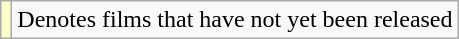<table class="wikitable">
<tr>
<td style="background:#FFFFCC;"></td>
<td>Denotes films that have not yet been released</td>
</tr>
</table>
